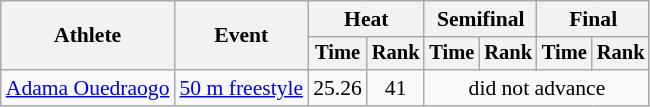<table class=wikitable style="font-size:90%">
<tr>
<th rowspan="2">Athlete</th>
<th rowspan="2">Event</th>
<th colspan="2">Heat</th>
<th colspan="2">Semifinal</th>
<th colspan="2">Final</th>
</tr>
<tr style="font-size:95%">
<th>Time</th>
<th>Rank</th>
<th>Time</th>
<th>Rank</th>
<th>Time</th>
<th>Rank</th>
</tr>
<tr align=center>
<td align=left><a href='#'>Adama Ouedraogo</a></td>
<td align=left><a href='#'>50 m freestyle</a></td>
<td>25.26</td>
<td>41</td>
<td colspan=4>did not advance</td>
</tr>
</table>
